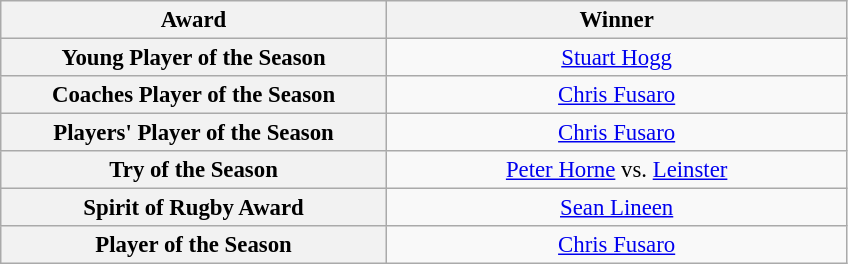<table class="wikitable" style="font-size:95%; text-align:center;">
<tr>
<th style="width:250px;">Award</th>
<th style="width:300px;">Winner</th>
</tr>
<tr>
<th>Young Player of the Season</th>
<td> <a href='#'>Stuart Hogg</a></td>
</tr>
<tr>
<th>Coaches Player of the Season</th>
<td> <a href='#'>Chris Fusaro</a></td>
</tr>
<tr>
<th>Players' Player of the Season</th>
<td> <a href='#'>Chris Fusaro</a></td>
</tr>
<tr>
<th>Try of the Season</th>
<td> <a href='#'>Peter Horne</a> vs.  <a href='#'>Leinster</a></td>
</tr>
<tr>
<th>Spirit of Rugby Award</th>
<td> <a href='#'>Sean Lineen</a></td>
</tr>
<tr>
<th>Player of the Season</th>
<td> <a href='#'>Chris Fusaro</a></td>
</tr>
</table>
